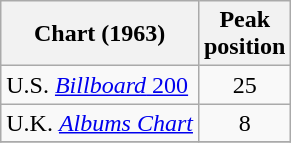<table class="wikitable">
<tr>
<th>Chart (1963)</th>
<th>Peak<br>position</th>
</tr>
<tr>
<td>U.S. <a href='#'><em>Billboard</em> 200</a></td>
<td align="center">25</td>
</tr>
<tr>
<td>U.K. <em><a href='#'>Albums Chart</a></em></td>
<td align="center">8</td>
</tr>
<tr>
</tr>
</table>
